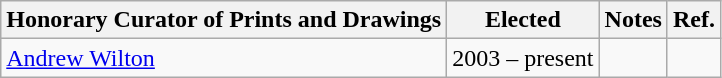<table class="wikitable">
<tr>
<th>Honorary Curator of Prints and Drawings</th>
<th>Elected</th>
<th>Notes</th>
<th>Ref.</th>
</tr>
<tr>
<td><a href='#'>Andrew Wilton</a></td>
<td>2003 – present</td>
<td></td>
<td></td>
</tr>
</table>
